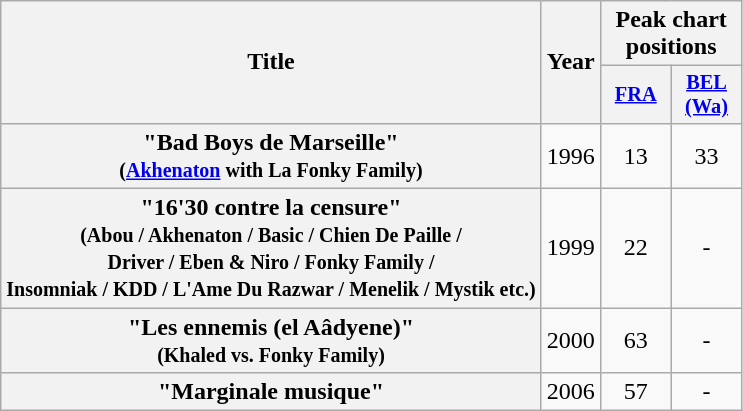<table class="wikitable plainrowheaders" style="text-align:center;">
<tr>
<th scope="col" rowspan="2">Title</th>
<th scope="col" rowspan="2">Year</th>
<th scope="col" colspan="2">Peak chart positions</th>
</tr>
<tr>
<th scope="col" style="width:3em;font-size:85%;"><a href='#'>FRA</a><br></th>
<th scope="col" style="width:3em;font-size:85%;"><a href='#'>BEL<br>(Wa)</a><br></th>
</tr>
<tr>
<th scope="row">"Bad Boys de Marseille"<br><small>(<a href='#'>Akhenaton</a> with La Fonky Family)</small></th>
<td>1996</td>
<td>13</td>
<td>33</td>
</tr>
<tr>
<th scope="row">"16'30 contre la censure"<br><small>(Abou / Akhenaton / Basic / Chien De Paille /<br> Driver / Eben & Niro / Fonky Family /<br> Insomniak / KDD / L'Ame Du Razwar / Menelik / Mystik etc.)</small></th>
<td>1999</td>
<td>22</td>
<td>-</td>
</tr>
<tr>
<th scope="row">"Les ennemis (el Aâdyene)"<br><small>(Khaled vs. Fonky Family)</small></th>
<td>2000</td>
<td>63</td>
<td>-</td>
</tr>
<tr>
<th scope="row">"Marginale musique"</th>
<td>2006</td>
<td>57</td>
<td>-</td>
</tr>
</table>
